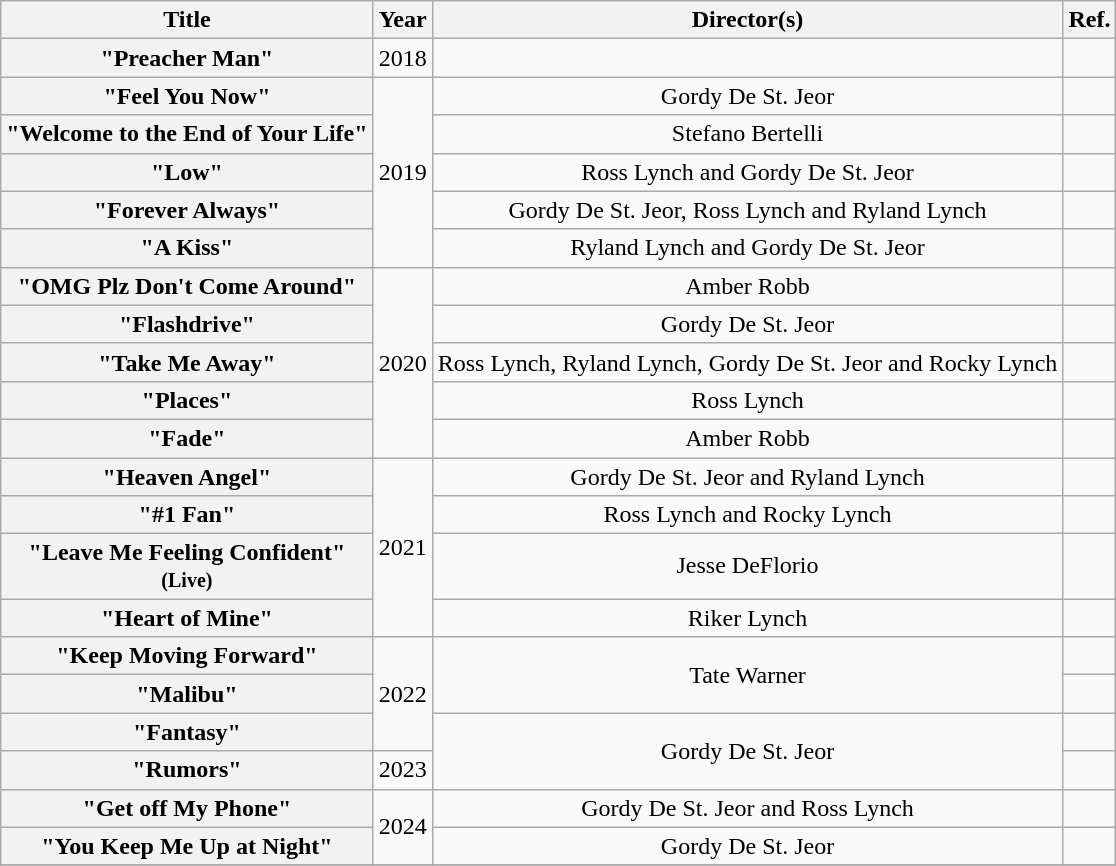<table class="wikitable plainrowheaders" style="text-align:center;">
<tr>
<th>Title</th>
<th>Year</th>
<th>Director(s)</th>
<th>Ref.</th>
</tr>
<tr>
<th scope="row">"Preacher Man"</th>
<td>2018</td>
<td></td>
<td></td>
</tr>
<tr>
<th scope="row">"Feel You Now"</th>
<td rowspan="5">2019</td>
<td>Gordy De St. Jeor</td>
<td></td>
</tr>
<tr>
<th scope="row">"Welcome to the End of Your Life"</th>
<td>Stefano Bertelli</td>
<td></td>
</tr>
<tr>
<th scope="row">"Low"</th>
<td>Ross Lynch and Gordy De St. Jeor</td>
<td></td>
</tr>
<tr>
<th scope="row">"Forever Always"</th>
<td>Gordy De St. Jeor, Ross Lynch and Ryland Lynch</td>
<td></td>
</tr>
<tr>
<th scope="row">"A Kiss"</th>
<td>Ryland Lynch and Gordy De St. Jeor</td>
<td></td>
</tr>
<tr>
<th scope="row">"OMG Plz Don't Come Around"</th>
<td rowspan="5">2020</td>
<td>Amber Robb</td>
<td></td>
</tr>
<tr>
<th scope="row">"Flashdrive"</th>
<td>Gordy De St. Jeor</td>
<td></td>
</tr>
<tr>
<th scope="row">"Take Me Away"</th>
<td>Ross Lynch, Ryland Lynch, Gordy De St. Jeor and Rocky Lynch</td>
<td></td>
</tr>
<tr>
<th scope="row">"Places"</th>
<td>Ross Lynch</td>
<td></td>
</tr>
<tr>
<th scope="row">"Fade"</th>
<td>Amber Robb</td>
<td></td>
</tr>
<tr>
<th scope="row">"Heaven Angel"</th>
<td rowspan="4">2021</td>
<td>Gordy De St. Jeor and Ryland Lynch</td>
<td></td>
</tr>
<tr>
<th scope="row">"#1 Fan"</th>
<td>Ross Lynch and Rocky Lynch</td>
<td></td>
</tr>
<tr>
<th scope="row">"Leave Me Feeling Confident" <br><small>(Live)</small></th>
<td>Jesse DeFlorio</td>
<td></td>
</tr>
<tr>
<th scope="row">"Heart of Mine"</th>
<td>Riker Lynch</td>
<td></td>
</tr>
<tr>
<th scope="row">"Keep Moving Forward"</th>
<td rowspan="3">2022</td>
<td rowspan="2">Tate Warner</td>
<td></td>
</tr>
<tr>
<th scope="row">"Malibu"</th>
<td></td>
</tr>
<tr>
<th scope="row">"Fantasy"</th>
<td rowspan="2">Gordy De St. Jeor</td>
<td></td>
</tr>
<tr>
<th scope="row">"Rumors"</th>
<td>2023</td>
<td></td>
</tr>
<tr>
<th scope="row">"Get off My Phone"</th>
<td rowspan="2">2024</td>
<td>Gordy De St. Jeor and Ross Lynch</td>
<td></td>
</tr>
<tr>
<th scope="row">"You Keep Me Up at Night"</th>
<td>Gordy De St. Jeor</td>
<td></td>
</tr>
<tr>
</tr>
</table>
